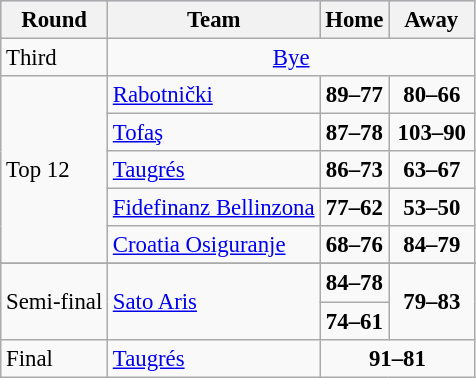<table class="wikitable" style="text-align: left; font-size:95%">
<tr bgcolor="#ccccff">
<th>Round</th>
<th>Team</th>
<th>Home</th>
<th>  Away  </th>
</tr>
<tr>
<td>Third</td>
<td colspan=3 align=center><a href='#'>Bye</a></td>
</tr>
<tr>
<td rowspan=5>Top 12</td>
<td> <a href='#'>Rabotnički</a></td>
<td align="center"><strong>89–77</strong></td>
<td align="center"><strong>80–66</strong></td>
</tr>
<tr>
<td> <a href='#'>Tofaş</a></td>
<td align="center"><strong>87–78</strong></td>
<td align="center"><strong>103–90</strong></td>
</tr>
<tr>
<td> <a href='#'>Taugrés</a></td>
<td align="center"><strong>86–73</strong></td>
<td align="center"><strong>63–67</strong></td>
</tr>
<tr>
<td> <a href='#'>Fidefinanz Bellinzona</a></td>
<td align="center"><strong>77–62</strong></td>
<td align="center"><strong>53–50</strong></td>
</tr>
<tr>
<td> <a href='#'>Croatia Osiguranje</a></td>
<td align="center"><strong>68–76</strong></td>
<td align="center"><strong>84–79</strong></td>
</tr>
<tr>
</tr>
<tr>
<td rowspan=2>Semi-final</td>
<td rowspan=2> <a href='#'>Sato Aris</a></td>
<td align="center"><strong>84–78</strong></td>
<td rowspan=2 align="center"><strong>79–83</strong></td>
</tr>
<tr>
<td align="center"><strong>74–61</strong></td>
</tr>
<tr>
<td>Final</td>
<td> <a href='#'>Taugrés</a></td>
<td colspan=2 align="center"><strong>91–81</strong></td>
</tr>
</table>
